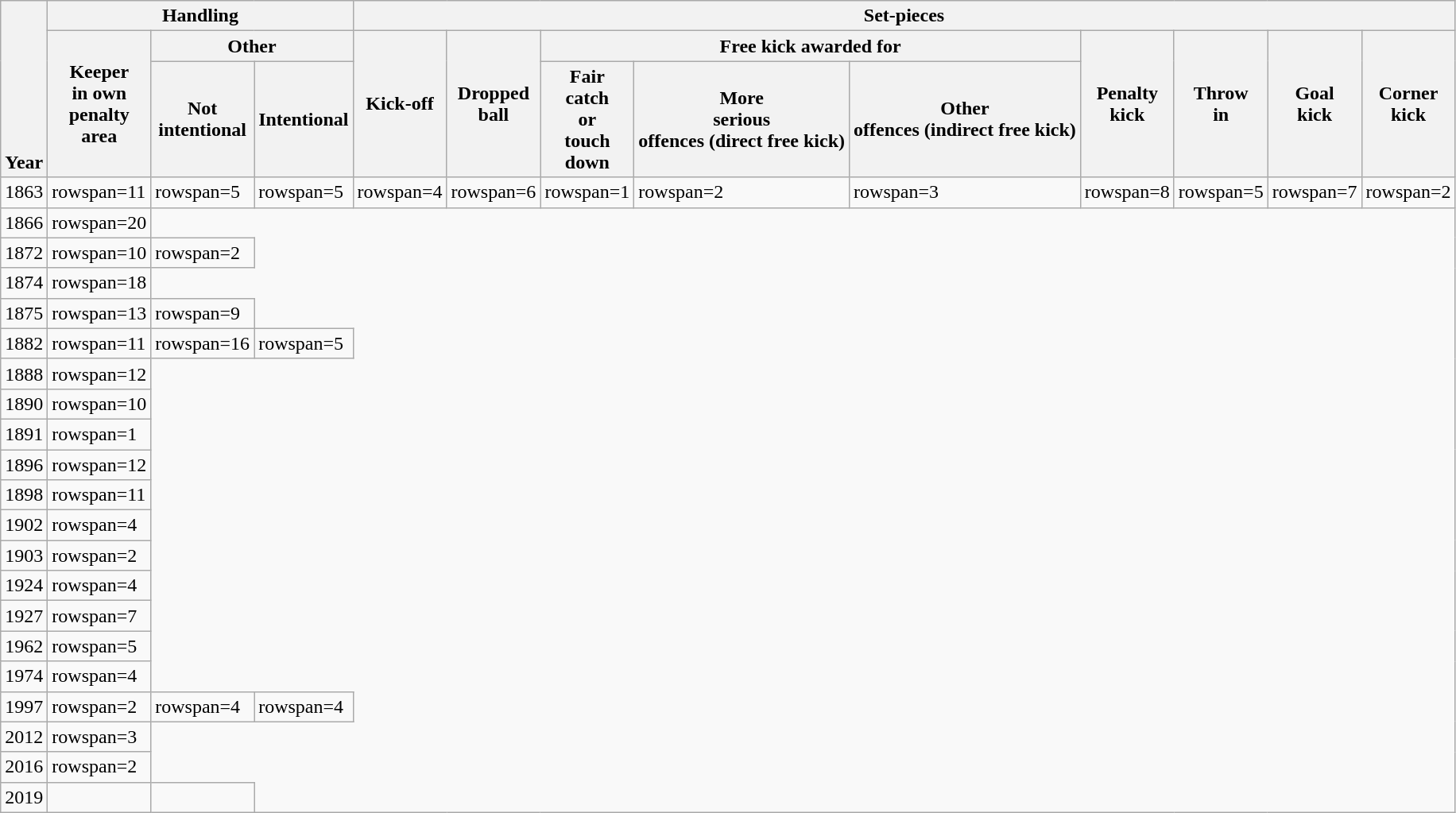<table class="wikitable">
<tr style="vertical-align: bottom;">
<th colspan="1" rowspan="3">Year</th>
<th colspan="3" rowspan="1">Handling</th>
<th colspan="9" rowspan="1">Set-pieces</th>
</tr>
<tr>
<th colspan="1" rowspan="2">Keeper <br>in own<br> penalty<br> area</th>
<th colspan="2" rowspan="1">Other</th>
<th colspan="1" rowspan="2">Kick-off</th>
<th colspan="1" rowspan="2">Dropped<br>ball</th>
<th colspan="3" rowspan="1">Free kick awarded for</th>
<th colspan="1" rowspan="2">Penalty<br>kick</th>
<th colspan="1" rowspan="2">Throw<br>in</th>
<th colspan="1" rowspan="2">Goal<br>kick</th>
<th colspan="1" rowspan="2">Corner<br>kick</th>
</tr>
<tr>
<th>Not<br>intentional</th>
<th>Intentional</th>
<th>Fair<br>catch <br>or<br> touch<br>down</th>
<th>More<br>serious<br>offences (direct free kick)</th>
<th>Other  <br>offences (indirect free kick)</th>
</tr>
<tr>
<td>1863</td>
<td>rowspan=11 </td>
<td>rowspan=5 </td>
<td>rowspan=5 </td>
<td>rowspan=4 </td>
<td>rowspan=6 </td>
<td>rowspan=1 </td>
<td>rowspan=2 </td>
<td>rowspan=3 </td>
<td>rowspan=8 </td>
<td>rowspan=5 </td>
<td>rowspan=7 </td>
<td>rowspan=2 </td>
</tr>
<tr>
<td>1866</td>
<td>rowspan=20 </td>
</tr>
<tr>
<td>1872</td>
<td>rowspan=10 </td>
<td>rowspan=2 </td>
</tr>
<tr>
<td>1874</td>
<td>rowspan=18 </td>
</tr>
<tr>
<td>1875</td>
<td>rowspan=13 </td>
<td>rowspan=9 </td>
</tr>
<tr>
<td>1882</td>
<td>rowspan=11 </td>
<td>rowspan=16 </td>
<td>rowspan=5 </td>
</tr>
<tr>
<td>1888</td>
<td>rowspan=12 </td>
</tr>
<tr>
<td>1890</td>
<td>rowspan=10 </td>
</tr>
<tr>
<td>1891</td>
<td>rowspan=1 </td>
</tr>
<tr>
<td>1896</td>
<td>rowspan=12 </td>
</tr>
<tr>
<td>1898</td>
<td>rowspan=11 </td>
</tr>
<tr>
<td>1902</td>
<td>rowspan=4 </td>
</tr>
<tr>
<td>1903</td>
<td>rowspan=2 </td>
</tr>
<tr>
<td>1924</td>
<td>rowspan=4 </td>
</tr>
<tr>
<td>1927</td>
<td>rowspan=7 </td>
</tr>
<tr>
<td>1962</td>
<td>rowspan=5 </td>
</tr>
<tr>
<td>1974</td>
<td>rowspan=4 </td>
</tr>
<tr>
<td>1997</td>
<td>rowspan=2 </td>
<td>rowspan=4 </td>
<td>rowspan=4 </td>
</tr>
<tr>
<td>2012</td>
<td>rowspan=3 </td>
</tr>
<tr>
<td>2016</td>
<td>rowspan=2 </td>
</tr>
<tr>
<td>2019</td>
<td></td>
<td></td>
</tr>
</table>
